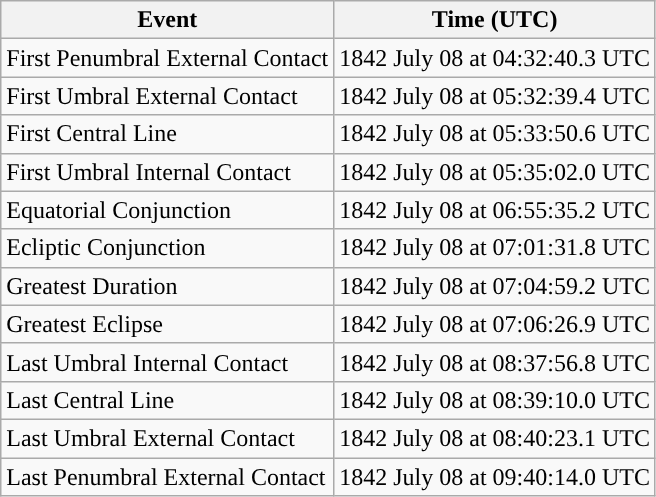<table class="wikitable">
<tr>
<th>Event</th>
<th>Time (UTC)</th>
</tr>
<tr>
<td>First Penumbral External Contact</td>
<td>1842 July 08 at 04:32:40.3 UTC</td>
</tr>
<tr>
<td>First Umbral External Contact</td>
<td>1842 July 08 at 05:32:39.4 UTC</td>
</tr>
<tr>
<td>First Central Line</td>
<td>1842 July 08 at 05:33:50.6 UTC</td>
</tr>
<tr>
<td>First Umbral Internal Contact</td>
<td>1842 July 08 at 05:35:02.0 UTC</td>
</tr>
<tr>
<td>Equatorial Conjunction</td>
<td>1842 July 08 at 06:55:35.2 UTC</td>
</tr>
<tr>
<td>Ecliptic Conjunction</td>
<td>1842 July 08 at 07:01:31.8 UTC</td>
</tr>
<tr>
<td>Greatest Duration</td>
<td>1842 July 08 at 07:04:59.2 UTC</td>
</tr>
<tr>
<td>Greatest Eclipse</td>
<td>1842 July 08 at 07:06:26.9 UTC</td>
</tr>
<tr>
<td>Last Umbral Internal Contact</td>
<td>1842 July 08 at 08:37:56.8 UTC</td>
</tr>
<tr>
<td>Last Central Line</td>
<td>1842 July 08 at 08:39:10.0 UTC</td>
</tr>
<tr>
<td>Last Umbral External Contact</td>
<td>1842 July 08 at 08:40:23.1 UTC</td>
</tr>
<tr>
<td>Last Penumbral External Contact</td>
<td>1842 July 08 at 09:40:14.0 UTC</td>
</tr>
</table>
